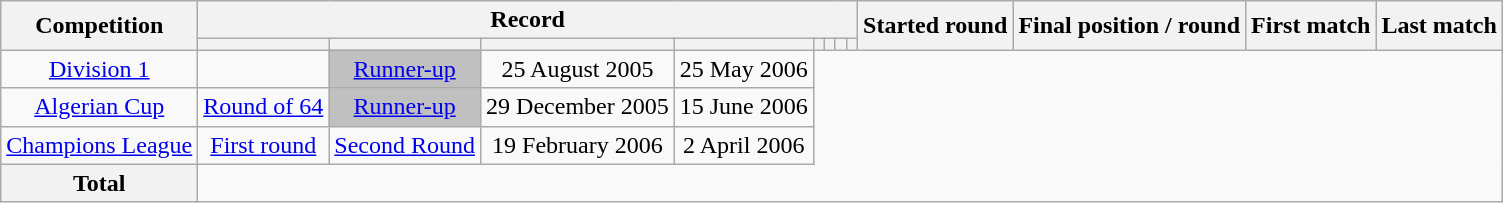<table class="wikitable" style="text-align: center">
<tr>
<th rowspan=2>Competition</th>
<th colspan=8>Record</th>
<th rowspan=2>Started round</th>
<th rowspan=2>Final position / round</th>
<th rowspan=2>First match</th>
<th rowspan=2>Last match</th>
</tr>
<tr>
<th></th>
<th></th>
<th></th>
<th></th>
<th></th>
<th></th>
<th></th>
<th></th>
</tr>
<tr>
<td><a href='#'>Division 1</a><br></td>
<td></td>
<td style="background:silver;"><a href='#'>Runner-up</a></td>
<td>25 August 2005</td>
<td>25 May 2006</td>
</tr>
<tr>
<td><a href='#'>Algerian Cup</a><br></td>
<td><a href='#'>Round of 64</a></td>
<td style="background:silver;"><a href='#'>Runner-up</a></td>
<td>29 December 2005</td>
<td>15 June 2006</td>
</tr>
<tr>
<td><a href='#'>Champions League</a><br></td>
<td><a href='#'>First round</a></td>
<td><a href='#'>Second Round</a></td>
<td>19 February 2006</td>
<td>2 April 2006</td>
</tr>
<tr>
<th>Total<br></th>
</tr>
</table>
